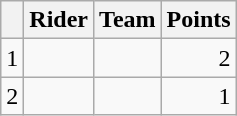<table class="wikitable">
<tr>
<th></th>
<th>Rider</th>
<th>Team</th>
<th>Points</th>
</tr>
<tr>
<td>1</td>
<td></td>
<td></td>
<td align=right>2</td>
</tr>
<tr>
<td>2</td>
<td></td>
<td></td>
<td align=right>1</td>
</tr>
</table>
